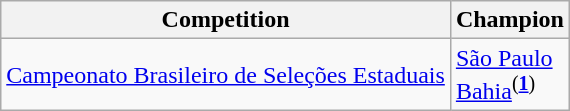<table class="wikitable">
<tr>
<th>Competition</th>
<th>Champion</th>
</tr>
<tr>
<td><a href='#'>Campeonato Brasileiro de Seleções Estaduais</a></td>
<td><a href='#'>São Paulo</a><br><a href='#'>Bahia</a><sup>(<strong><a href='#'>1</a></strong>)</sup></td>
</tr>
</table>
